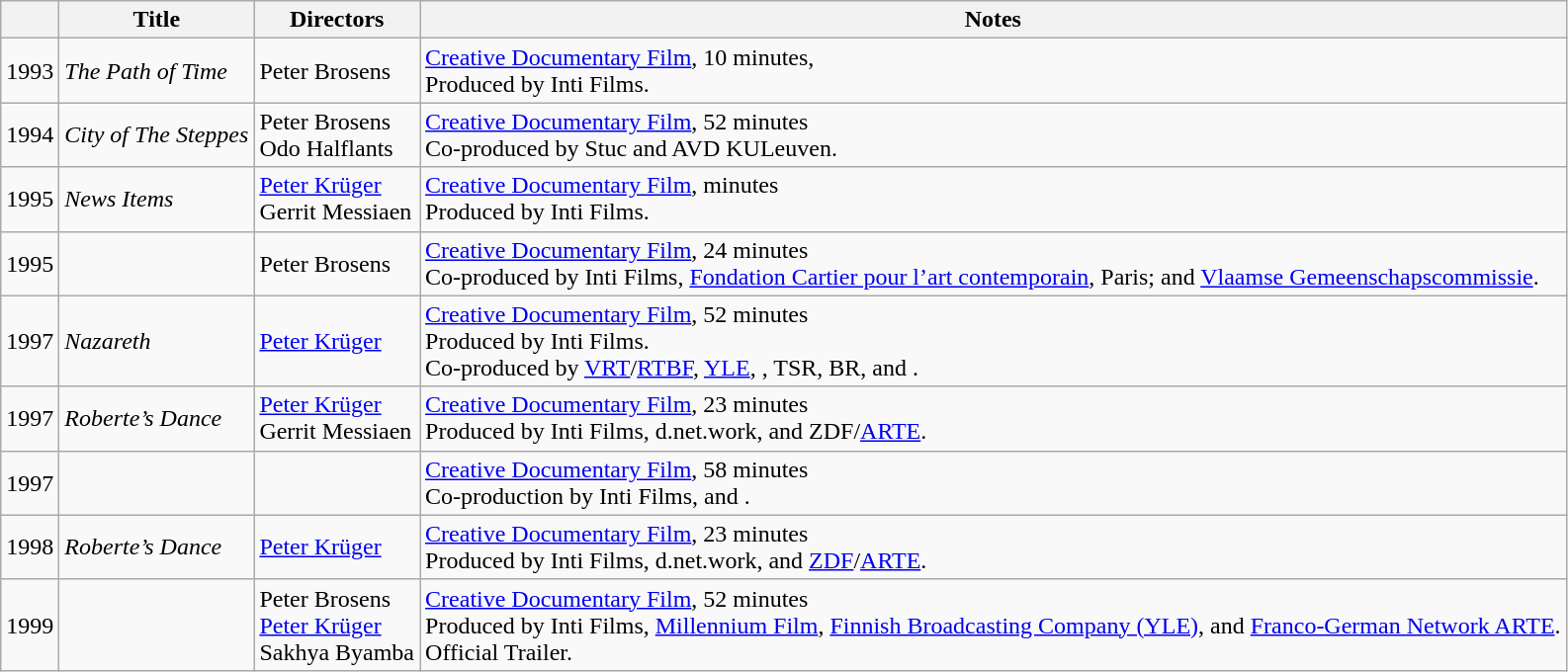<table class="wikitable sortable">
<tr>
<th></th>
<th>Title</th>
<th>Directors</th>
<th class="unsortable">Notes</th>
</tr>
<tr>
<td>1993</td>
<td><em>The Path of Time</em></td>
<td>Peter Brosens</td>
<td><a href='#'>Creative Documentary Film</a>, 10 minutes,<br>Produced by Inti Films.</td>
</tr>
<tr>
<td>1994</td>
<td><em>City of The Steppes</em></td>
<td>Peter Brosens<br>Odo Halflants</td>
<td><a href='#'>Creative Documentary Film</a>, 52 minutes<br>Co-produced by Stuc and AVD KULeuven.</td>
</tr>
<tr>
<td>1995</td>
<td><em>News Items</em></td>
<td><a href='#'>Peter Krüger</a><br>Gerrit Messiaen</td>
<td><a href='#'>Creative Documentary Film</a>, minutes<br>Produced by Inti Films.</td>
</tr>
<tr>
<td>1995</td>
<td><em></em></td>
<td>Peter Brosens</td>
<td><a href='#'>Creative Documentary Film</a>, 24 minutes<br>Co-produced by Inti Films, <a href='#'>Fondation Cartier pour l’art contemporain</a>, Paris; and <a href='#'>Vlaamse Gemeenschapscommissie</a>.</td>
</tr>
<tr>
<td>1997</td>
<td><em>Nazareth</em></td>
<td><a href='#'>Peter Krüger</a></td>
<td><a href='#'>Creative Documentary Film</a>, 52 minutes<br>Produced by Inti Films. <br>Co-produced by <a href='#'>VRT</a>/<a href='#'>RTBF</a>, <a href='#'>YLE</a>, , TSR, BR, and .</td>
</tr>
<tr>
<td>1997</td>
<td><em>Roberte’s Dance</em></td>
<td><a href='#'>Peter Krüger</a><br>Gerrit Messiaen</td>
<td><a href='#'>Creative Documentary Film</a>, 23 minutes<br>Produced by Inti Films, d.net.work, and ZDF/<a href='#'>ARTE</a>.</td>
</tr>
<tr>
<td>1997</td>
<td><em></em></td>
<td></td>
<td><a href='#'>Creative Documentary Film</a>, 58 minutes<br>Co-production by Inti Films, and .</td>
</tr>
<tr>
<td>1998</td>
<td><em>Roberte’s Dance</em></td>
<td><a href='#'>Peter Krüger</a><br></td>
<td><a href='#'>Creative Documentary Film</a>, 23 minutes<br>Produced by Inti Films, d.net.work, and <a href='#'>ZDF</a>/<a href='#'>ARTE</a>.</td>
</tr>
<tr>
<td>1999</td>
<td><em></em></td>
<td>Peter Brosens<br><a href='#'>Peter Krüger</a><br>Sakhya Byamba</td>
<td><a href='#'>Creative Documentary Film</a>, 52 minutes<br>Produced by Inti Films, <a href='#'>Millennium Film</a>, <a href='#'>Finnish Broadcasting Company (YLE)</a>, and <a href='#'>Franco-German Network ARTE</a>.<br>Official Trailer.</td>
</tr>
</table>
